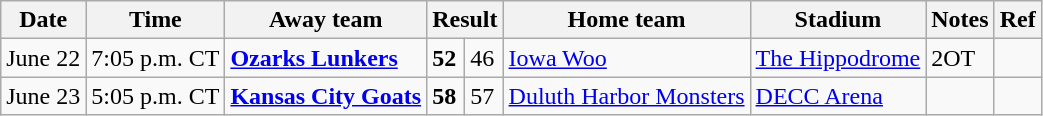<table class="wikitable">
<tr>
<th>Date</th>
<th>Time</th>
<th>Away team</th>
<th colspan="2">Result</th>
<th>Home team</th>
<th>Stadium</th>
<th>Notes</th>
<th>Ref</th>
</tr>
<tr>
<td>June 22</td>
<td>7:05 p.m. CT</td>
<td><strong><a href='#'>Ozarks Lunkers</a></strong></td>
<td><strong>52</strong></td>
<td>46</td>
<td><a href='#'>Iowa Woo</a></td>
<td><a href='#'>The Hippodrome</a></td>
<td>2OT</td>
<td></td>
</tr>
<tr>
<td>June 23</td>
<td>5:05 p.m. CT</td>
<td><strong><a href='#'>Kansas City Goats</a></strong></td>
<td><strong>58</strong></td>
<td>57</td>
<td><a href='#'>Duluth Harbor Monsters</a></td>
<td><a href='#'>DECC Arena</a></td>
<td></td>
<td></td>
</tr>
</table>
